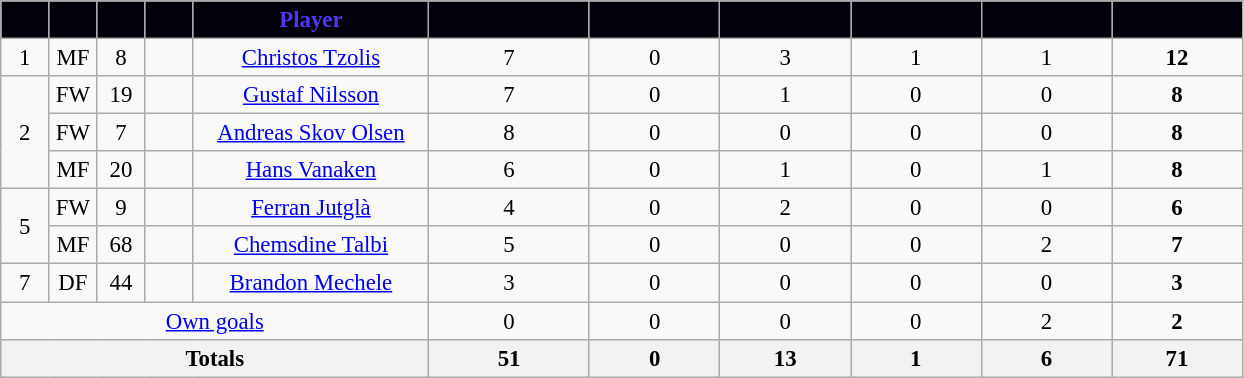<table class="wikitable sortable" style="font-size: 95%; text-align: center;">
<tr>
<th style="width:25px; background:#02000a; color:#4f36f5;"></th>
<th style="width:25px; background:#02000a; color:#4f36f5;"></th>
<th style="width:25px; background:#02000a; color:#4f36f5;"></th>
<th style="width:25px; background:#02000a; color:#4f36f5;"></th>
<th style="width:150px; background:#02000a; color:#4f36f5;">Player</th>
<th style="width:100px; background:#02000a; color:#4f36f5;"></th>
<th style="width:80px; background:#02000a; color:#4f36f5;"></th>
<th style="width:80px; background:#02000a; color:#4f36f5;"></th>
<th style="width:80px; background:#02000a; color:#4f36f5;"></th>
<th style="width:80px; background:#02000a; color:#4f36f5;"></th>
<th style="width:80px; background:#02000a; color:#4f36f5;"></th>
</tr>
<tr>
<td>1</td>
<td>MF</td>
<td>8</td>
<td></td>
<td><a href='#'>Christos Tzolis</a></td>
<td>7</td>
<td>0</td>
<td>3</td>
<td>1</td>
<td>1</td>
<td><strong>12</strong></td>
</tr>
<tr>
<td rowspan="3">2</td>
<td>FW</td>
<td>19</td>
<td></td>
<td><a href='#'>Gustaf Nilsson</a></td>
<td>7</td>
<td>0</td>
<td>1</td>
<td>0</td>
<td>0</td>
<td><strong>8</strong></td>
</tr>
<tr>
<td>FW</td>
<td>7</td>
<td></td>
<td><a href='#'>Andreas Skov Olsen</a></td>
<td>8</td>
<td>0</td>
<td>0</td>
<td>0</td>
<td>0</td>
<td><strong>8</strong></td>
</tr>
<tr>
<td>MF</td>
<td>20</td>
<td></td>
<td><a href='#'>Hans Vanaken</a></td>
<td>6</td>
<td>0</td>
<td>1</td>
<td>0</td>
<td>1</td>
<td><strong>8</strong></td>
</tr>
<tr>
<td rowspan="2">5</td>
<td>FW</td>
<td>9</td>
<td></td>
<td><a href='#'>Ferran Jutglà</a></td>
<td>4</td>
<td>0</td>
<td>2</td>
<td>0</td>
<td>0</td>
<td><strong>6</strong></td>
</tr>
<tr>
<td>MF</td>
<td>68</td>
<td></td>
<td><a href='#'>Chemsdine Talbi</a></td>
<td>5</td>
<td>0</td>
<td>0</td>
<td>0</td>
<td>2</td>
<td><strong>7</strong></td>
</tr>
<tr>
<td>7</td>
<td>DF</td>
<td>44</td>
<td></td>
<td><a href='#'>Brandon Mechele</a></td>
<td>3</td>
<td>0</td>
<td>0</td>
<td>0</td>
<td>0</td>
<td><strong>3</strong></td>
</tr>
<tr class="sortbottom">
<td colspan="5"><a href='#'>Own goals</a></td>
<td>0</td>
<td>0</td>
<td>0</td>
<td>0</td>
<td>2</td>
<td><strong>2</strong></td>
</tr>
<tr class="sortbottom">
<th colspan=5><strong>Totals</strong></th>
<th>51</th>
<th>0</th>
<th>13</th>
<th>1</th>
<th>6</th>
<th>71</th>
</tr>
</table>
